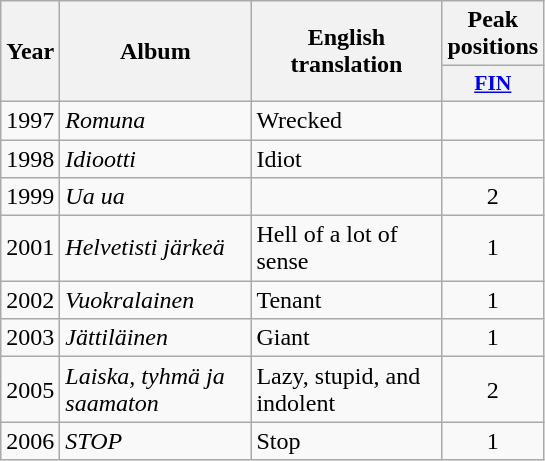<table class="wikitable">
<tr>
<th align="center" rowspan="2" width="10">Year</th>
<th align="center" rowspan="2" width="120">Album</th>
<th align="center" rowspan="2" width="120">English <br>translation</th>
<th align="center" colspan="1" width="20">Peak positions</th>
</tr>
<tr>
<th scope="col" style="width:3em;font-size:90%;"><a href='#'>FIN</a><br></th>
</tr>
<tr>
<td style="text-align:center;">1997</td>
<td><em>Romuna</em></td>
<td>Wrecked</td>
<td style="text-align:center;"></td>
</tr>
<tr>
<td style="text-align:center;">1998</td>
<td><em>Idiootti</em></td>
<td>Idiot</td>
<td style="text-align:center;"></td>
</tr>
<tr>
<td style="text-align:center;">1999</td>
<td><em>Ua ua</em></td>
<td></td>
<td style="text-align:center;">2</td>
</tr>
<tr>
<td style="text-align:center;">2001</td>
<td><em>Helvetisti järkeä</em></td>
<td>Hell of a lot of sense</td>
<td style="text-align:center;">1</td>
</tr>
<tr>
<td style="text-align:center;">2002</td>
<td><em>Vuokralainen</em></td>
<td>Tenant</td>
<td style="text-align:center;">1</td>
</tr>
<tr>
<td style="text-align:center;">2003</td>
<td><em>Jättiläinen</em></td>
<td>Giant</td>
<td style="text-align:center;">1</td>
</tr>
<tr>
<td style="text-align:center;">2005</td>
<td><em>Laiska, tyhmä ja saamaton</em></td>
<td>Lazy, stupid, and indolent</td>
<td style="text-align:center;">2</td>
</tr>
<tr>
<td style="text-align:center;">2006</td>
<td><em>STOP</em></td>
<td>Stop</td>
<td style="text-align:center;">1</td>
</tr>
</table>
